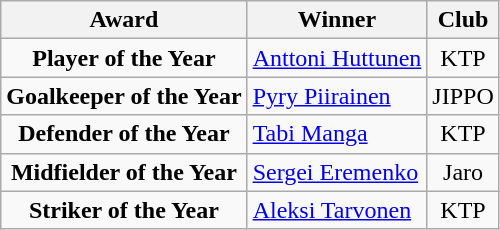<table class="wikitable" style="text-align:center">
<tr>
<th><strong>Award</strong></th>
<th><strong>Winner</strong></th>
<th>Club</th>
</tr>
<tr>
<td><strong>Player of the Year</strong></td>
<td align="left"> <a href='#'>Anttoni Huttunen</a></td>
<td>KTP</td>
</tr>
<tr>
<td><strong>Goalkeeper of the Year</strong></td>
<td align="left "> <a href='#'>Pyry Piirainen</a></td>
<td>JIPPO</td>
</tr>
<tr>
<td><strong>Defender of the Year</strong></td>
<td align="left"> <a href='#'>Tabi Manga</a></td>
<td>KTP</td>
</tr>
<tr>
<td><strong>Midfielder of the Year</strong></td>
<td align="left"> <a href='#'>Sergei Eremenko</a></td>
<td>Jaro</td>
</tr>
<tr>
<td><strong>Striker of the Year</strong></td>
<td align="left"> <a href='#'>Aleksi Tarvonen</a></td>
<td>KTP</td>
</tr>
</table>
